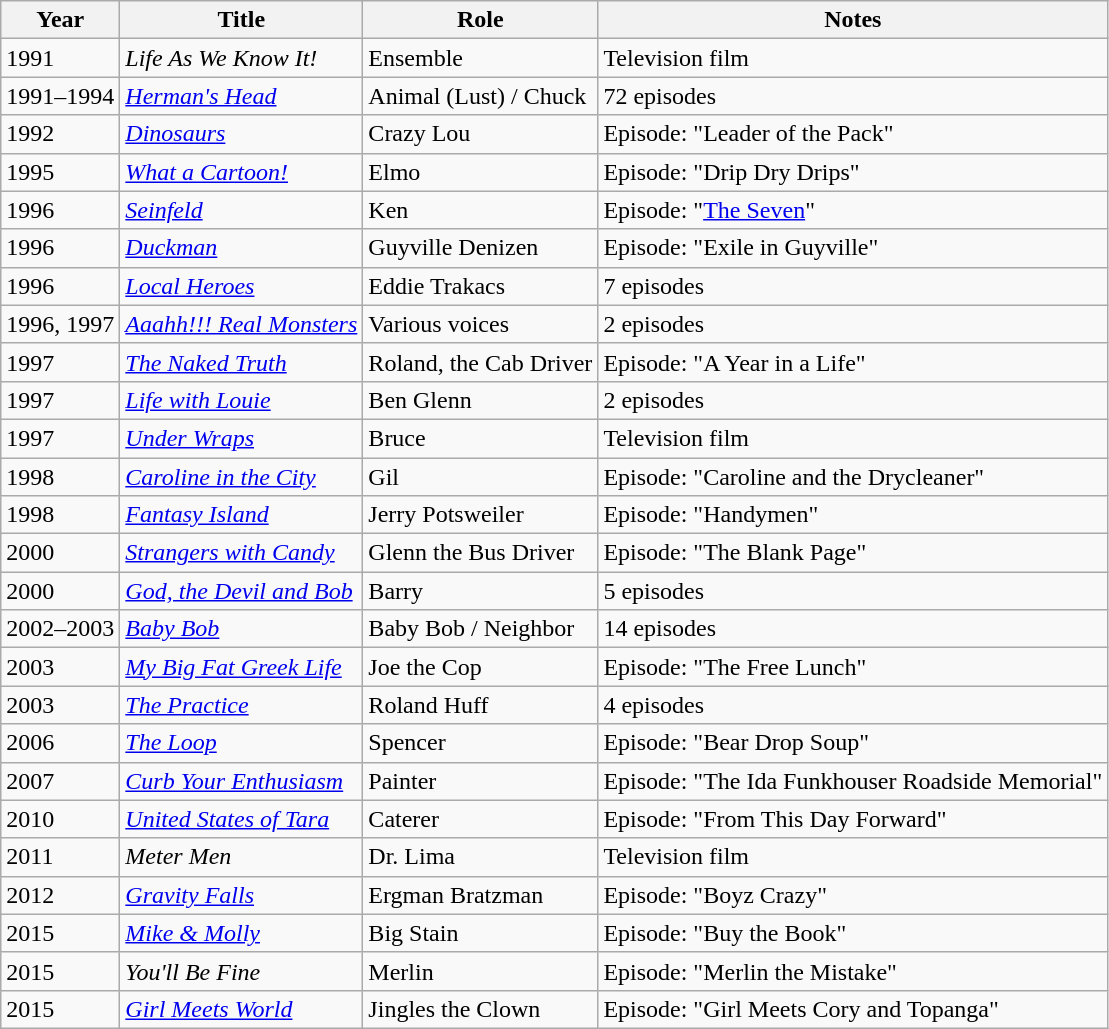<table class="wikitable sortable">
<tr>
<th>Year</th>
<th>Title</th>
<th>Role</th>
<th>Notes</th>
</tr>
<tr>
<td>1991</td>
<td><em>Life As We Know It!</em></td>
<td>Ensemble</td>
<td>Television film</td>
</tr>
<tr>
<td>1991–1994</td>
<td><em><a href='#'>Herman's Head</a></em></td>
<td>Animal (Lust) / Chuck</td>
<td>72 episodes</td>
</tr>
<tr>
<td>1992</td>
<td><a href='#'><em>Dinosaurs</em></a></td>
<td>Crazy Lou</td>
<td>Episode: "Leader of the Pack"</td>
</tr>
<tr>
<td>1995</td>
<td><em><a href='#'>What a Cartoon!</a></em></td>
<td>Elmo</td>
<td>Episode: "Drip Dry Drips"</td>
</tr>
<tr>
<td>1996</td>
<td><em><a href='#'>Seinfeld</a></em></td>
<td>Ken</td>
<td>Episode: "<a href='#'>The Seven</a>"</td>
</tr>
<tr>
<td>1996</td>
<td><em><a href='#'>Duckman</a></em></td>
<td>Guyville Denizen</td>
<td>Episode: "Exile in Guyville"</td>
</tr>
<tr>
<td>1996</td>
<td><a href='#'><em>Local Heroes</em></a></td>
<td>Eddie Trakacs</td>
<td>7 episodes</td>
</tr>
<tr>
<td>1996, 1997</td>
<td><em><a href='#'>Aaahh!!! Real Monsters</a></em></td>
<td>Various voices</td>
<td>2 episodes</td>
</tr>
<tr>
<td>1997</td>
<td><a href='#'><em>The Naked Truth</em></a></td>
<td>Roland, the Cab Driver</td>
<td>Episode: "A Year in a Life"</td>
</tr>
<tr>
<td>1997</td>
<td><em><a href='#'>Life with Louie</a></em></td>
<td>Ben Glenn</td>
<td>2 episodes</td>
</tr>
<tr>
<td>1997</td>
<td><a href='#'><em>Under Wraps</em></a></td>
<td>Bruce</td>
<td>Television film</td>
</tr>
<tr>
<td>1998</td>
<td><em><a href='#'>Caroline in the City</a></em></td>
<td>Gil</td>
<td>Episode: "Caroline and the Drycleaner"</td>
</tr>
<tr>
<td>1998</td>
<td><em><a href='#'>Fantasy Island</a></em></td>
<td>Jerry Potsweiler</td>
<td>Episode: "Handymen"</td>
</tr>
<tr>
<td>2000</td>
<td><em><a href='#'>Strangers with Candy</a></em></td>
<td>Glenn the Bus Driver</td>
<td>Episode: "The Blank Page"</td>
</tr>
<tr>
<td>2000</td>
<td><em><a href='#'>God, the Devil and Bob</a></em></td>
<td>Barry</td>
<td>5 episodes</td>
</tr>
<tr>
<td>2002–2003</td>
<td><em><a href='#'>Baby Bob</a></em></td>
<td>Baby Bob / Neighbor</td>
<td>14 episodes</td>
</tr>
<tr>
<td>2003</td>
<td><em><a href='#'>My Big Fat Greek Life</a></em></td>
<td>Joe the Cop</td>
<td>Episode: "The Free Lunch"</td>
</tr>
<tr>
<td>2003</td>
<td><em><a href='#'>The Practice</a></em></td>
<td>Roland Huff</td>
<td>4 episodes</td>
</tr>
<tr>
<td>2006</td>
<td><a href='#'><em>The Loop</em></a></td>
<td>Spencer</td>
<td>Episode: "Bear Drop Soup"</td>
</tr>
<tr>
<td>2007</td>
<td><em><a href='#'>Curb Your Enthusiasm</a></em></td>
<td>Painter</td>
<td>Episode: "The Ida Funkhouser Roadside Memorial"</td>
</tr>
<tr>
<td>2010</td>
<td><em><a href='#'>United States of Tara</a></em></td>
<td>Caterer</td>
<td>Episode: "From This Day Forward"</td>
</tr>
<tr>
<td>2011</td>
<td><em>Meter Men</em></td>
<td>Dr. Lima</td>
<td>Television film</td>
</tr>
<tr>
<td>2012</td>
<td><em><a href='#'>Gravity Falls</a></em></td>
<td>Ergman Bratzman</td>
<td>Episode: "Boyz Crazy"</td>
</tr>
<tr>
<td>2015</td>
<td><em><a href='#'>Mike & Molly</a></em></td>
<td>Big Stain</td>
<td>Episode: "Buy the Book"</td>
</tr>
<tr>
<td>2015</td>
<td><em>You'll Be Fine</em></td>
<td>Merlin</td>
<td>Episode: "Merlin the Mistake"</td>
</tr>
<tr>
<td>2015</td>
<td><em><a href='#'>Girl Meets World</a></em></td>
<td>Jingles the Clown</td>
<td>Episode: "Girl Meets Cory and Topanga"</td>
</tr>
</table>
